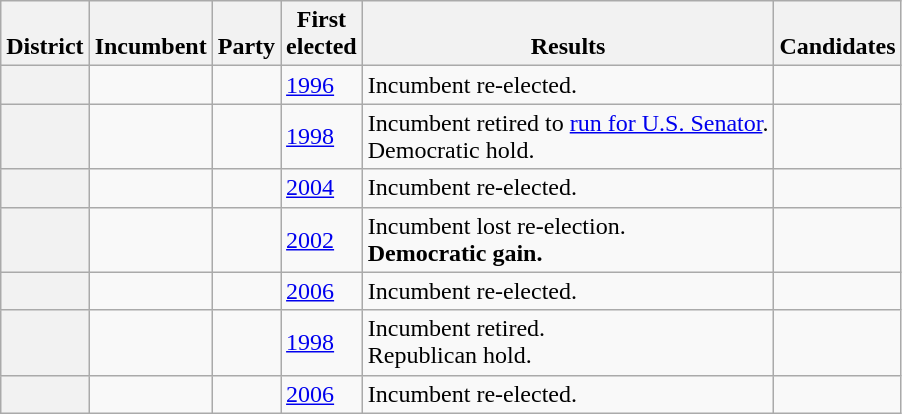<table class="wikitable sortable">
<tr valign=bottom>
<th>District</th>
<th>Incumbent</th>
<th>Party</th>
<th>First<br>elected</th>
<th>Results</th>
<th>Candidates</th>
</tr>
<tr>
<th></th>
<td></td>
<td></td>
<td><a href='#'>1996</a></td>
<td>Incumbent re-elected.</td>
<td nowrap></td>
</tr>
<tr>
<th></th>
<td></td>
<td></td>
<td><a href='#'>1998</a></td>
<td>Incumbent retired to <a href='#'>run for U.S. Senator</a>.<br>Democratic hold.</td>
<td nowrap></td>
</tr>
<tr>
<th></th>
<td></td>
<td></td>
<td><a href='#'>2004</a></td>
<td>Incumbent re-elected.</td>
<td nowrap></td>
</tr>
<tr>
<th></th>
<td></td>
<td></td>
<td><a href='#'>2002</a></td>
<td>Incumbent lost re-election.<br><strong>Democratic gain.</strong></td>
<td nowrap></td>
</tr>
<tr>
<th></th>
<td></td>
<td></td>
<td><a href='#'>2006</a></td>
<td>Incumbent re-elected.</td>
<td nowrap></td>
</tr>
<tr>
<th></th>
<td></td>
<td></td>
<td><a href='#'>1998</a></td>
<td>Incumbent retired.<br>Republican hold.</td>
<td nowrap></td>
</tr>
<tr>
<th></th>
<td></td>
<td></td>
<td><a href='#'>2006</a></td>
<td>Incumbent re-elected.</td>
<td nowrap></td>
</tr>
</table>
